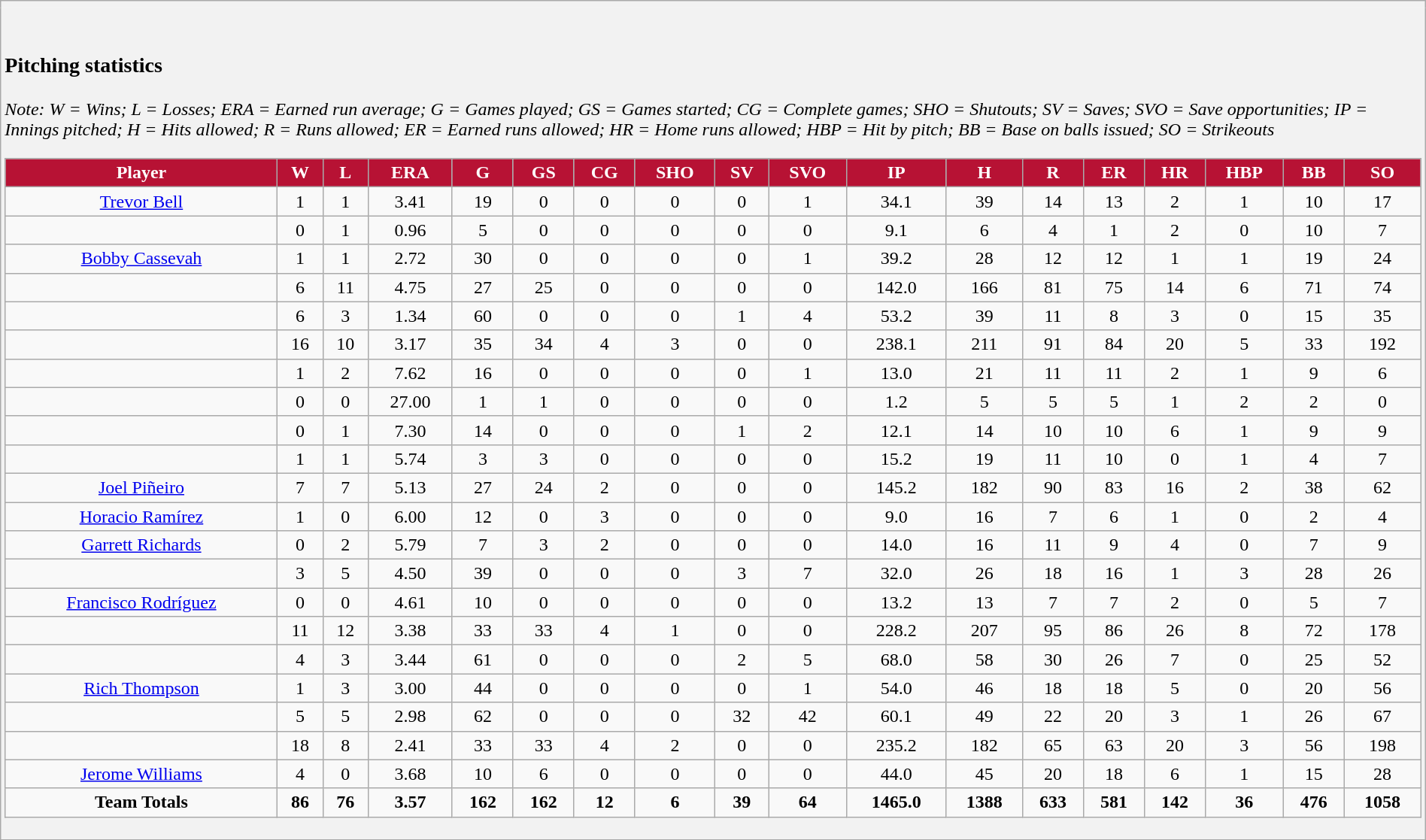<table class="wikitable" style="border: 1px solid #aaa;" width="100%">
<tr>
<th style="border: 0;"></th>
</tr>
<tr>
<td style="background: #f2f2f2; border: 0; text-align: left;"><br><h3>Pitching statistics</h3><em>Note: W = Wins; L = Losses; ERA = Earned run average; G = Games played; GS = Games started; CG = Complete games; SHO = Shutouts; SV = Saves; SVO = Save opportunities; IP = Innings pitched; H = Hits allowed; R = Runs allowed; ER = Earned runs allowed; HR = Home runs allowed; HBP = Hit by pitch; BB = Base on balls issued; SO = Strikeouts</em><table class="wikitable sortable" width="100%">
<tr align="center"  bgcolor="#dddddd">
<th style="background:#B71234;color:white;">Player</th>
<th style="background:#B71234;color:white;">W</th>
<th style="background:#B71234;color:white;">L</th>
<th style="background:#B71234;color:white;">ERA</th>
<th style="background:#B71234;color:white;">G</th>
<th style="background:#B71234;color:white;">GS</th>
<th style="background:#B71234;color:white;">CG</th>
<th style="background:#B71234;color:white;">SHO</th>
<th style="background:#B71234;color:white;">SV</th>
<th style="background:#B71234;color:white;">SVO</th>
<th style="background:#B71234;color:white;">IP</th>
<th style="background:#B71234;color:white;">H</th>
<th style="background:#B71234;color:white;">R</th>
<th style="background:#B71234;color:white;">ER</th>
<th style="background:#B71234;color:white;">HR</th>
<th style="background:#B71234;color:white;">HBP</th>
<th style="background:#B71234;color:white;">BB</th>
<th style="background:#B71234;color:white;">SO</th>
</tr>
<tr align=center>
<td><a href='#'>Trevor Bell</a></td>
<td>1</td>
<td>1</td>
<td>3.41</td>
<td>19</td>
<td>0</td>
<td>0</td>
<td>0</td>
<td>0</td>
<td>1</td>
<td>34.1</td>
<td>39</td>
<td>14</td>
<td>13</td>
<td>2</td>
<td>1</td>
<td>10</td>
<td>17</td>
</tr>
<tr align=center>
<td></td>
<td>0</td>
<td>1</td>
<td>0.96</td>
<td>5</td>
<td>0</td>
<td>0</td>
<td>0</td>
<td>0</td>
<td>0</td>
<td>9.1</td>
<td>6</td>
<td>4</td>
<td>1</td>
<td>2</td>
<td>0</td>
<td>10</td>
<td>7</td>
</tr>
<tr align=center>
<td><a href='#'>Bobby Cassevah</a></td>
<td>1</td>
<td>1</td>
<td>2.72</td>
<td>30</td>
<td>0</td>
<td>0</td>
<td>0</td>
<td>0</td>
<td>1</td>
<td>39.2</td>
<td>28</td>
<td>12</td>
<td>12</td>
<td>1</td>
<td>1</td>
<td>19</td>
<td>24</td>
</tr>
<tr align=center>
<td></td>
<td>6</td>
<td>11</td>
<td>4.75</td>
<td>27</td>
<td>25</td>
<td>0</td>
<td>0</td>
<td>0</td>
<td>0</td>
<td>142.0</td>
<td>166</td>
<td>81</td>
<td>75</td>
<td>14</td>
<td>6</td>
<td>71</td>
<td>74</td>
</tr>
<tr align=center>
<td></td>
<td>6</td>
<td>3</td>
<td>1.34</td>
<td>60</td>
<td>0</td>
<td>0</td>
<td>0</td>
<td>1</td>
<td>4</td>
<td>53.2</td>
<td>39</td>
<td>11</td>
<td>8</td>
<td>3</td>
<td>0</td>
<td>15</td>
<td>35</td>
</tr>
<tr align=center>
<td></td>
<td>16</td>
<td>10</td>
<td>3.17</td>
<td>35</td>
<td>34</td>
<td>4</td>
<td>3</td>
<td>0</td>
<td>0</td>
<td>238.1</td>
<td>211</td>
<td>91</td>
<td>84</td>
<td>20</td>
<td>5</td>
<td>33</td>
<td>192</td>
</tr>
<tr align=center>
<td></td>
<td>1</td>
<td>2</td>
<td>7.62</td>
<td>16</td>
<td>0</td>
<td>0</td>
<td>0</td>
<td>0</td>
<td>1</td>
<td>13.0</td>
<td>21</td>
<td>11</td>
<td>11</td>
<td>2</td>
<td>1</td>
<td>9</td>
<td>6</td>
</tr>
<tr align=center>
<td></td>
<td>0</td>
<td>0</td>
<td>27.00</td>
<td>1</td>
<td>1</td>
<td>0</td>
<td>0</td>
<td>0</td>
<td>0</td>
<td>1.2</td>
<td>5</td>
<td>5</td>
<td>5</td>
<td>1</td>
<td>2</td>
<td>2</td>
<td>0</td>
</tr>
<tr align=center>
<td></td>
<td>0</td>
<td>1</td>
<td>7.30</td>
<td>14</td>
<td>0</td>
<td>0</td>
<td>0</td>
<td>1</td>
<td>2</td>
<td>12.1</td>
<td>14</td>
<td>10</td>
<td>10</td>
<td>6</td>
<td>1</td>
<td>9</td>
<td>9</td>
</tr>
<tr align=center>
<td></td>
<td>1</td>
<td>1</td>
<td>5.74</td>
<td>3</td>
<td>3</td>
<td>0</td>
<td>0</td>
<td>0</td>
<td>0</td>
<td>15.2</td>
<td>19</td>
<td>11</td>
<td>10</td>
<td>0</td>
<td>1</td>
<td>4</td>
<td>7</td>
</tr>
<tr align=center>
<td><a href='#'>Joel Piñeiro</a></td>
<td>7</td>
<td>7</td>
<td>5.13</td>
<td>27</td>
<td>24</td>
<td>2</td>
<td>0</td>
<td>0</td>
<td>0</td>
<td>145.2</td>
<td>182</td>
<td>90</td>
<td>83</td>
<td>16</td>
<td>2</td>
<td>38</td>
<td>62</td>
</tr>
<tr align=center>
<td><a href='#'>Horacio Ramírez</a></td>
<td>1</td>
<td>0</td>
<td>6.00</td>
<td>12</td>
<td>0</td>
<td>3</td>
<td>0</td>
<td>0</td>
<td>0</td>
<td>9.0</td>
<td>16</td>
<td>7</td>
<td>6</td>
<td>1</td>
<td>0</td>
<td>2</td>
<td>4</td>
</tr>
<tr align=center>
<td><a href='#'>Garrett Richards</a></td>
<td>0</td>
<td>2</td>
<td>5.79</td>
<td>7</td>
<td>3</td>
<td>2</td>
<td>0</td>
<td>0</td>
<td>0</td>
<td>14.0</td>
<td>16</td>
<td>11</td>
<td>9</td>
<td>4</td>
<td>0</td>
<td>7</td>
<td>9</td>
</tr>
<tr align=center>
<td></td>
<td>3</td>
<td>5</td>
<td>4.50</td>
<td>39</td>
<td>0</td>
<td>0</td>
<td>0</td>
<td>3</td>
<td>7</td>
<td>32.0</td>
<td>26</td>
<td>18</td>
<td>16</td>
<td>1</td>
<td>3</td>
<td>28</td>
<td>26</td>
</tr>
<tr align=center>
<td><a href='#'>Francisco Rodríguez</a></td>
<td>0</td>
<td>0</td>
<td>4.61</td>
<td>10</td>
<td>0</td>
<td>0</td>
<td>0</td>
<td>0</td>
<td>0</td>
<td>13.2</td>
<td>13</td>
<td>7</td>
<td>7</td>
<td>2</td>
<td>0</td>
<td>5</td>
<td>7</td>
</tr>
<tr align=center>
<td></td>
<td>11</td>
<td>12</td>
<td>3.38</td>
<td>33</td>
<td>33</td>
<td>4</td>
<td>1</td>
<td>0</td>
<td>0</td>
<td>228.2</td>
<td>207</td>
<td>95</td>
<td>86</td>
<td>26</td>
<td>8</td>
<td>72</td>
<td>178</td>
</tr>
<tr align=center>
<td></td>
<td>4</td>
<td>3</td>
<td>3.44</td>
<td>61</td>
<td>0</td>
<td>0</td>
<td>0</td>
<td>2</td>
<td>5</td>
<td>68.0</td>
<td>58</td>
<td>30</td>
<td>26</td>
<td>7</td>
<td>0</td>
<td>25</td>
<td>52</td>
</tr>
<tr align=center>
<td><a href='#'>Rich Thompson</a></td>
<td>1</td>
<td>3</td>
<td>3.00</td>
<td>44</td>
<td>0</td>
<td>0</td>
<td>0</td>
<td>0</td>
<td>1</td>
<td>54.0</td>
<td>46</td>
<td>18</td>
<td>18</td>
<td>5</td>
<td>0</td>
<td>20</td>
<td>56</td>
</tr>
<tr align=center>
<td></td>
<td>5</td>
<td>5</td>
<td>2.98</td>
<td>62</td>
<td>0</td>
<td>0</td>
<td>0</td>
<td>32</td>
<td>42</td>
<td>60.1</td>
<td>49</td>
<td>22</td>
<td>20</td>
<td>3</td>
<td>1</td>
<td>26</td>
<td>67</td>
</tr>
<tr align=center>
<td></td>
<td>18</td>
<td>8</td>
<td>2.41</td>
<td>33</td>
<td>33</td>
<td>4</td>
<td>2</td>
<td>0</td>
<td>0</td>
<td>235.2</td>
<td>182</td>
<td>65</td>
<td>63</td>
<td>20</td>
<td>3</td>
<td>56</td>
<td>198</td>
</tr>
<tr align=center>
<td><a href='#'>Jerome Williams</a></td>
<td>4</td>
<td>0</td>
<td>3.68</td>
<td>10</td>
<td>6</td>
<td>0</td>
<td>0</td>
<td>0</td>
<td>0</td>
<td>44.0</td>
<td>45</td>
<td>20</td>
<td>18</td>
<td>6</td>
<td>1</td>
<td>15</td>
<td>28</td>
</tr>
<tr align=center>
<td><strong>Team Totals</strong></td>
<td><strong>86</strong></td>
<td><strong>76</strong></td>
<td><strong>3.57</strong></td>
<td><strong>162</strong></td>
<td><strong>162</strong></td>
<td><strong>12</strong></td>
<td><strong>6</strong></td>
<td><strong>39</strong></td>
<td><strong>64</strong></td>
<td><strong>1465.0</strong></td>
<td><strong>1388</strong></td>
<td><strong>633</strong></td>
<td><strong>581</strong></td>
<td><strong>142</strong></td>
<td><strong>36</strong></td>
<td><strong>476</strong></td>
<td><strong>1058</strong></td>
</tr>
</table>
</td>
</tr>
</table>
